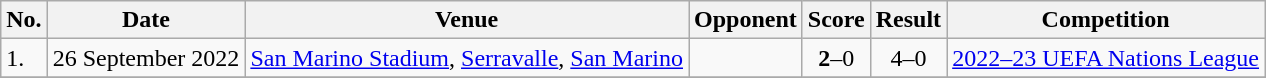<table class="wikitable">
<tr>
<th>No.</th>
<th>Date</th>
<th>Venue</th>
<th>Opponent</th>
<th>Score</th>
<th>Result</th>
<th>Competition</th>
</tr>
<tr>
<td>1.</td>
<td>26 September 2022</td>
<td><a href='#'>San Marino Stadium</a>, <a href='#'>Serravalle</a>, <a href='#'>San Marino</a></td>
<td></td>
<td align=center><strong>2</strong>–0</td>
<td align=center>4–0</td>
<td><a href='#'>2022–23 UEFA Nations League</a></td>
</tr>
<tr>
</tr>
</table>
